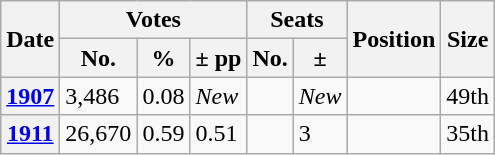<table class=wikitable>
<tr>
<th rowspan="2">Date</th>
<th colspan="3">Votes</th>
<th colspan="2">Seats</th>
<th rowspan="2">Position</th>
<th rowspan="2">Size</th>
</tr>
<tr>
<th>No.</th>
<th>%</th>
<th>± pp</th>
<th>No.</th>
<th>±</th>
</tr>
<tr>
<th><a href='#'>1907</a></th>
<td>3,486</td>
<td>0.08</td>
<td><em>New</em></td>
<td></td>
<td><em>New</em></td>
<td></td>
<td align="center">49th</td>
</tr>
<tr>
<th><a href='#'>1911</a></th>
<td>26,670</td>
<td>0.59</td>
<td> 0.51</td>
<td></td>
<td> 3</td>
<td></td>
<td> 35th</td>
</tr>
</table>
